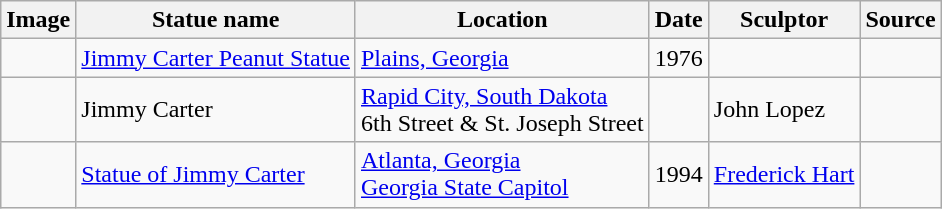<table class="wikitable sortable">
<tr>
<th scope="col" class="unsortable">Image</th>
<th scope="col">Statue name</th>
<th scope="col">Location</th>
<th scope="col">Date</th>
<th scope="col">Sculptor</th>
<th scope="col" class="unsortable">Source</th>
</tr>
<tr>
<td></td>
<td><a href='#'>Jimmy Carter Peanut Statue</a></td>
<td><a href='#'>Plains, Georgia</a></td>
<td>1976</td>
<td></td>
<td></td>
</tr>
<tr>
<td></td>
<td>Jimmy Carter</td>
<td><a href='#'>Rapid City, South Dakota</a><br>6th Street & St. Joseph Street</td>
<td></td>
<td>John Lopez</td>
<td></td>
</tr>
<tr>
<td></td>
<td><a href='#'>Statue of Jimmy Carter</a></td>
<td><a href='#'>Atlanta, Georgia</a><br><a href='#'>Georgia State Capitol</a></td>
<td>1994</td>
<td><a href='#'>Frederick Hart</a></td>
<td></td>
</tr>
</table>
